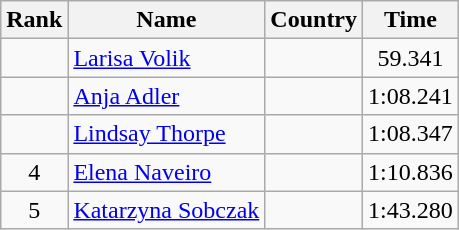<table class="wikitable" style="text-align:center">
<tr>
<th>Rank</th>
<th>Name</th>
<th>Country</th>
<th>Time</th>
</tr>
<tr>
<td></td>
<td align="left"><a href='#'>Larisa Volik</a></td>
<td align="left"></td>
<td>59.341</td>
</tr>
<tr>
<td></td>
<td align="left"><a href='#'>Anja Adler</a></td>
<td align="left"></td>
<td>1:08.241</td>
</tr>
<tr>
<td></td>
<td align="left"><a href='#'>Lindsay Thorpe</a></td>
<td align="left"></td>
<td>1:08.347</td>
</tr>
<tr>
<td>4</td>
<td align="left"><a href='#'>Elena Naveiro</a></td>
<td align="left"></td>
<td>1:10.836</td>
</tr>
<tr>
<td>5</td>
<td align="left"><a href='#'>Katarzyna Sobczak</a></td>
<td align="left"></td>
<td>1:43.280</td>
</tr>
</table>
